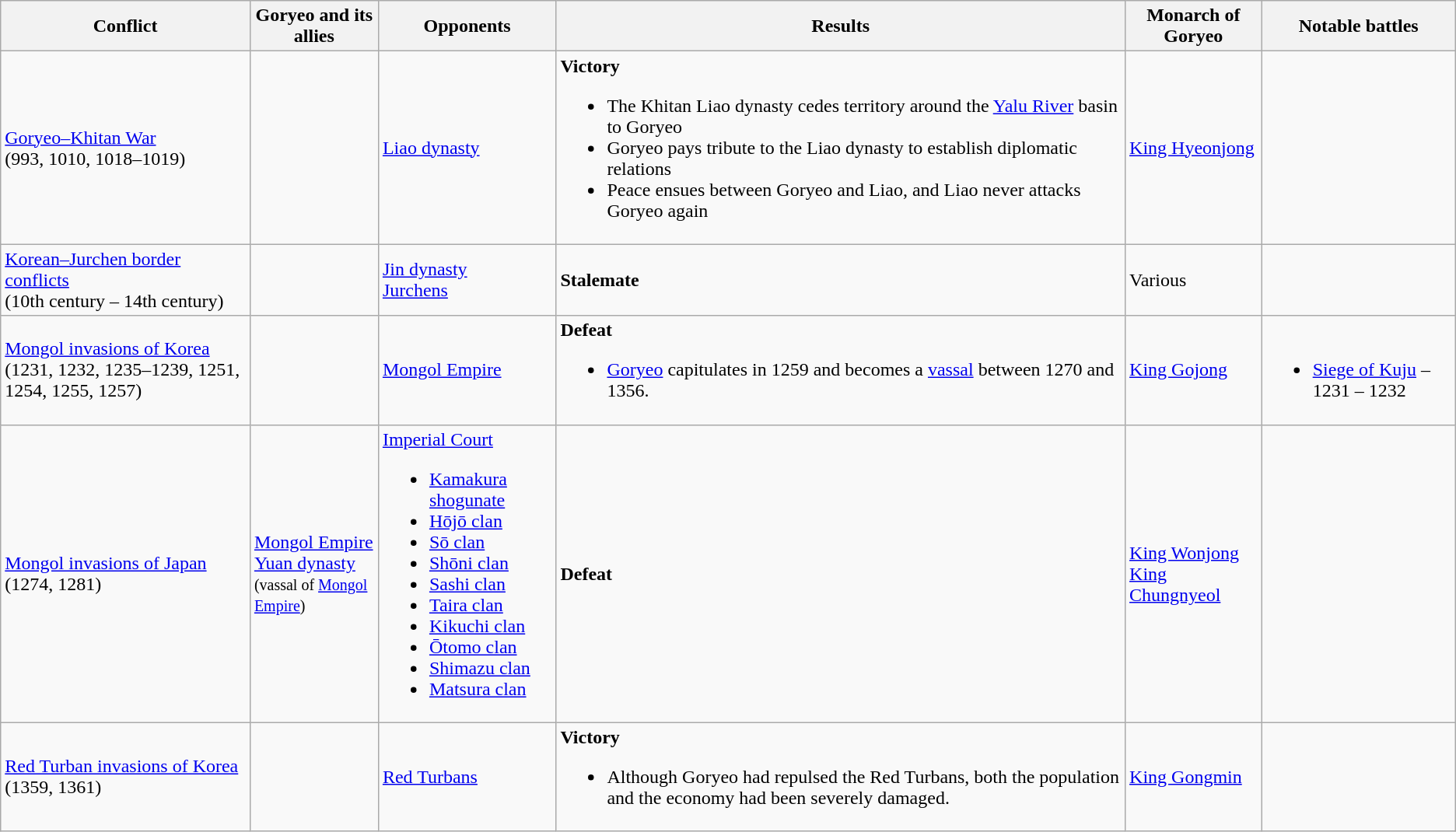<table class="wikitable sortable">
<tr>
<th>Conflict</th>
<th>Goryeo and its allies</th>
<th>Opponents</th>
<th>Results</th>
<th>Monarch of Goryeo</th>
<th>Notable battles</th>
</tr>
<tr>
<td><a href='#'>Goryeo–Khitan War</a><br>(993, 1010, 1018–1019)</td>
<td></td>
<td><a href='#'>Liao dynasty</a></td>
<td><strong>Victory</strong><br><ul><li>The Khitan Liao dynasty cedes territory around the <a href='#'>Yalu River</a> basin to Goryeo</li><li>Goryeo pays tribute to the Liao dynasty to establish diplomatic relations</li><li>Peace ensues between Goryeo and Liao, and Liao never attacks Goryeo again</li></ul></td>
<td><a href='#'>King Hyeonjong</a></td>
<td></td>
</tr>
<tr>
<td><a href='#'>Korean–Jurchen border conflicts</a><br>(10th century – 14th century)</td>
<td></td>
<td><a href='#'>Jin dynasty</a><br><a href='#'>Jurchens</a></td>
<td><strong>Stalemate</strong></td>
<td>Various</td>
<td></td>
</tr>
<tr>
<td><a href='#'>Mongol invasions of Korea</a><br>(1231, 1232, 1235–1239, 1251, 1254, 1255, 1257)</td>
<td></td>
<td> <a href='#'>Mongol Empire</a></td>
<td><strong>Defeat</strong><br><ul><li><a href='#'>Goryeo</a> capitulates in 1259 and becomes a <a href='#'>vassal</a> between 1270 and 1356.</li></ul></td>
<td><a href='#'>King Gojong</a></td>
<td><br><ul><li><a href='#'>Siege of Kuju</a> – 1231 – 1232</li></ul></td>
</tr>
<tr>
<td><a href='#'>Mongol invasions of Japan</a><br>(1274, 1281)</td>
<td> <a href='#'>Mongol Empire</a><br> <a href='#'>Yuan dynasty</a><br> <small>(vassal of <a href='#'>Mongol Empire</a>)</small></td>
<td> <a href='#'>Imperial Court</a><br><ul><li> <a href='#'>Kamakura shogunate</a></li><li> <a href='#'>Hōjō clan</a></li><li> <a href='#'>Sō clan</a></li><li> <a href='#'>Shōni clan</a></li><li><a href='#'>Sashi clan</a></li><li> <a href='#'>Taira clan</a></li><li> <a href='#'>Kikuchi clan</a></li><li> <a href='#'>Ōtomo clan</a></li><li> <a href='#'>Shimazu clan</a></li><li> <a href='#'>Matsura clan</a></li></ul></td>
<td><strong>Defeat</strong></td>
<td><a href='#'>King Wonjong</a><br><a href='#'>King Chungnyeol</a></td>
<td></td>
</tr>
<tr>
<td><a href='#'>Red Turban invasions of Korea</a><br>(1359, 1361)</td>
<td></td>
<td><a href='#'>Red Turbans</a></td>
<td><strong>Victory</strong><br><ul><li>Although Goryeo had repulsed the Red Turbans, both the population and the economy had been severely damaged.</li></ul></td>
<td><a href='#'>King Gongmin</a></td>
<td></td>
</tr>
</table>
